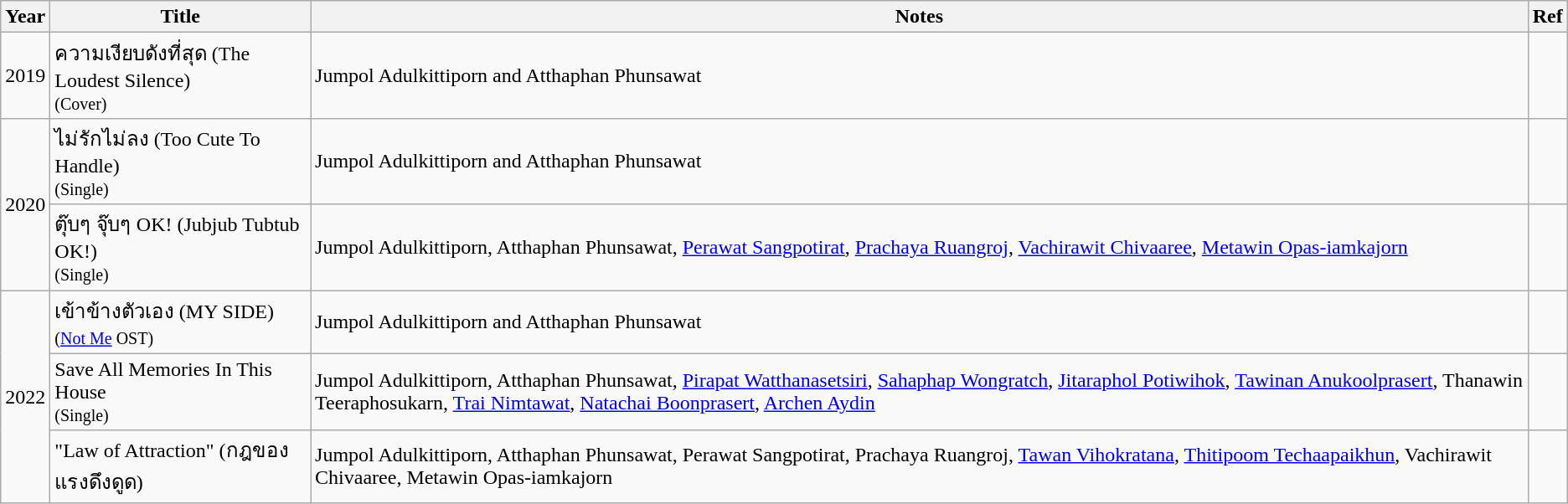<table class="wikitable plainrowheaders sortable">
<tr>
<th scope="col">Year</th>
<th scope="col">Title</th>
<th class="unsortable">Notes</th>
<th>Ref</th>
</tr>
<tr>
<td rowspan="1" align="center">2019</td>
<td scope="row">ความเงียบดังที่สุด (The Loudest Silence)<br><small>(Cover)</small></td>
<td>Jumpol Adulkittiporn and Atthaphan Phunsawat</td>
<td></td>
</tr>
<tr>
<td rowspan="2" align="center">2020</td>
<td scope="row">ไม่รักไม่ลง (Too Cute To Handle)<br><small>(Single)</small></td>
<td>Jumpol Adulkittiporn and Atthaphan Phunsawat</td>
<td></td>
</tr>
<tr>
<td>ตุ๊บๆ จุ๊บๆ OK! (Jubjub Tubtub OK!)<br><small>(Single)</small></td>
<td>Jumpol Adulkittiporn, Atthaphan Phunsawat, <a href='#'>Perawat Sangpotirat</a>, <a href='#'>Prachaya Ruangroj</a>, <a href='#'>Vachirawit Chivaaree</a>, <a href='#'>Metawin Opas-iamkajorn</a></td>
<td></td>
</tr>
<tr>
<td rowspan="3" align="center">2022</td>
<td scope="row">เข้าข้างตัวเอง (MY SIDE)<br><small>(<a href='#'>Not Me</a> OST)</small></td>
<td>Jumpol Adulkittiporn and Atthaphan Phunsawat</td>
<td></td>
</tr>
<tr>
<td>Save All Memories In This House<br><small>(Single)</small></td>
<td>Jumpol Adulkittiporn, Atthaphan Phunsawat, <a href='#'>Pirapat Watthanasetsiri</a>, <a href='#'>Sahaphap Wongratch</a>, <a href='#'>Jitaraphol Potiwihok</a>, <a href='#'>Tawinan Anukoolprasert</a>, Thanawin Teeraphosukarn, <a href='#'>Trai Nimtawat</a>, <a href='#'>Natachai Boonprasert</a>, <a href='#'>Archen Aydin</a></td>
<td></td>
</tr>
<tr>
<td>"Law of Attraction" (กฎของแรงดึงดูด)</td>
<td>Jumpol Adulkittiporn, Atthaphan Phunsawat, Perawat Sangpotirat, Prachaya Ruangroj, <a href='#'>Tawan Vihokratana</a>, <a href='#'>Thitipoom Techaapaikhun</a>, Vachirawit Chivaaree, Metawin Opas-iamkajorn</td>
<td></td>
</tr>
</table>
